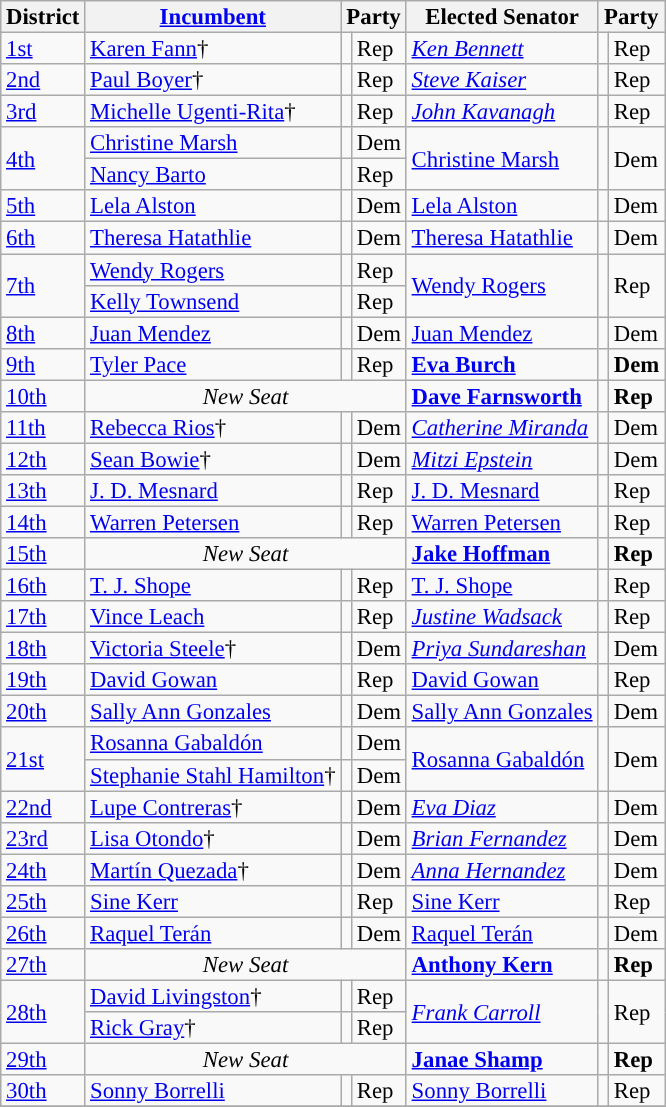<table class="sortable wikitable" style="font-size:95%;line-height:14px;">
<tr>
<th>District</th>
<th class="unsortable"><a href='#'>Incumbent</a></th>
<th colspan="2">Party</th>
<th class="unsortable">Elected Senator</th>
<th colspan="2">Party</th>
</tr>
<tr>
<td><a href='#'>1st</a></td>
<td><a href='#'>Karen Fann</a>†</td>
<td style="background:"></td>
<td>Rep</td>
<td><em><a href='#'>Ken Bennett</a></em></td>
<td style="background:"></td>
<td>Rep</td>
</tr>
<tr>
<td><a href='#'>2nd</a></td>
<td><a href='#'>Paul Boyer</a>†</td>
<td style="background:"></td>
<td>Rep</td>
<td><em><a href='#'>Steve Kaiser</a></em></td>
<td style="background:"></td>
<td>Rep</td>
</tr>
<tr>
<td><a href='#'>3rd</a></td>
<td><a href='#'>Michelle Ugenti-Rita</a>†</td>
<td style="background:"></td>
<td>Rep</td>
<td><em><a href='#'>John Kavanagh</a></em></td>
<td style="background:"></td>
<td>Rep</td>
</tr>
<tr>
<td rowspan=2><a href='#'>4th</a></td>
<td><a href='#'>Christine Marsh</a></td>
<td style="background:"></td>
<td>Dem</td>
<td rowspan=2><a href='#'>Christine Marsh</a></td>
<td rowspan=2 style="background:"></td>
<td rowspan=2>Dem</td>
</tr>
<tr>
<td><a href='#'>Nancy Barto</a></td>
<td style="background:"></td>
<td>Rep</td>
</tr>
<tr>
<td><a href='#'>5th</a></td>
<td><a href='#'>Lela Alston</a></td>
<td style="background:"></td>
<td>Dem</td>
<td><a href='#'>Lela Alston</a></td>
<td style="background:"></td>
<td>Dem</td>
</tr>
<tr>
<td><a href='#'>6th</a></td>
<td><a href='#'>Theresa Hatathlie</a></td>
<td style="background:"></td>
<td>Dem</td>
<td><a href='#'>Theresa Hatathlie</a></td>
<td style="background:"></td>
<td>Dem</td>
</tr>
<tr>
<td rowspan=2><a href='#'>7th</a></td>
<td><a href='#'>Wendy Rogers</a></td>
<td style="background:"></td>
<td>Rep</td>
<td rowspan=2><a href='#'>Wendy Rogers</a></td>
<td rowspan=2 style="background:"></td>
<td rowspan=2>Rep</td>
</tr>
<tr>
<td><a href='#'>Kelly Townsend</a></td>
<td style="background:"></td>
<td>Rep</td>
</tr>
<tr>
<td><a href='#'>8th</a></td>
<td><a href='#'>Juan Mendez</a></td>
<td style="background:"></td>
<td>Dem</td>
<td><a href='#'>Juan Mendez</a></td>
<td style="background:"></td>
<td>Dem</td>
</tr>
<tr>
<td><a href='#'>9th</a></td>
<td><a href='#'>Tyler Pace</a></td>
<td style="background:"></td>
<td>Rep</td>
<td><strong><a href='#'>Eva Burch</a></strong></td>
<td style="background:"></td>
<td><strong>Dem</strong></td>
</tr>
<tr>
<td><a href='#'>10th</a></td>
<td colspan=3 align=center><em>New Seat</em></td>
<td><strong><a href='#'>Dave Farnsworth</a></strong></td>
<td style="background:"></td>
<td><strong>Rep</strong></td>
</tr>
<tr>
<td><a href='#'>11th</a></td>
<td><a href='#'>Rebecca Rios</a>†</td>
<td style="background:"></td>
<td>Dem</td>
<td><em><a href='#'>Catherine Miranda</a></em></td>
<td style="background:"></td>
<td>Dem</td>
</tr>
<tr>
<td><a href='#'>12th</a></td>
<td><a href='#'>Sean Bowie</a>†</td>
<td style="background:"></td>
<td>Dem</td>
<td><em><a href='#'>Mitzi Epstein</a></em></td>
<td style="background:"></td>
<td>Dem</td>
</tr>
<tr>
<td><a href='#'>13th</a></td>
<td><a href='#'>J. D. Mesnard</a></td>
<td style="background:"></td>
<td>Rep</td>
<td><a href='#'>J. D. Mesnard</a></td>
<td style="background:"></td>
<td>Rep</td>
</tr>
<tr>
<td><a href='#'>14th</a></td>
<td><a href='#'>Warren Petersen</a></td>
<td style="background:"></td>
<td>Rep</td>
<td><a href='#'>Warren Petersen</a></td>
<td style="background:"></td>
<td>Rep</td>
</tr>
<tr>
<td><a href='#'>15th</a></td>
<td colspan=3 align=center><em>New Seat</em></td>
<td><strong><a href='#'>Jake Hoffman</a></strong></td>
<td style="background:"></td>
<td><strong>Rep</strong></td>
</tr>
<tr>
<td><a href='#'>16th</a></td>
<td><a href='#'>T. J. Shope</a></td>
<td style="background:"></td>
<td>Rep</td>
<td><a href='#'>T. J. Shope</a></td>
<td style="background:"></td>
<td>Rep</td>
</tr>
<tr>
<td><a href='#'>17th</a></td>
<td><a href='#'>Vince Leach</a></td>
<td style="background:"></td>
<td>Rep</td>
<td><em><a href='#'>Justine Wadsack</a></em></td>
<td style="background:"></td>
<td>Rep</td>
</tr>
<tr>
<td><a href='#'>18th</a></td>
<td><a href='#'>Victoria Steele</a>†</td>
<td style="background:"></td>
<td>Dem</td>
<td><em><a href='#'>Priya Sundareshan</a></em></td>
<td style="background:"></td>
<td>Dem</td>
</tr>
<tr>
<td><a href='#'>19th</a></td>
<td><a href='#'>David Gowan</a></td>
<td style="background:"></td>
<td>Rep</td>
<td><a href='#'>David Gowan</a></td>
<td style="background:"></td>
<td>Rep</td>
</tr>
<tr>
<td><a href='#'>20th</a></td>
<td><a href='#'>Sally Ann Gonzales</a></td>
<td style="background:"></td>
<td>Dem</td>
<td><a href='#'>Sally Ann Gonzales</a></td>
<td style="background:"></td>
<td>Dem</td>
</tr>
<tr>
<td rowspan=2><a href='#'>21st</a></td>
<td><a href='#'>Rosanna Gabaldón</a></td>
<td style="background:"></td>
<td>Dem</td>
<td rowspan=2><a href='#'>Rosanna Gabaldón</a></td>
<td rowspan=2 style="background:"></td>
<td rowspan=2>Dem</td>
</tr>
<tr>
<td><a href='#'>Stephanie Stahl Hamilton</a>†</td>
<td style="background:"></td>
<td>Dem</td>
</tr>
<tr>
<td><a href='#'>22nd</a></td>
<td><a href='#'>Lupe Contreras</a>†</td>
<td style="background:"></td>
<td>Dem</td>
<td><em><a href='#'>Eva Diaz</a></em></td>
<td style="background:"></td>
<td>Dem</td>
</tr>
<tr>
<td><a href='#'>23rd</a></td>
<td><a href='#'>Lisa Otondo</a>†</td>
<td style="background:"></td>
<td>Dem</td>
<td><em><a href='#'>Brian Fernandez</a></em></td>
<td style="background:"></td>
<td>Dem</td>
</tr>
<tr>
<td><a href='#'>24th</a></td>
<td><a href='#'>Martín Quezada</a>†</td>
<td style="background:"></td>
<td>Dem</td>
<td><em><a href='#'>Anna Hernandez</a></em></td>
<td style="background:"></td>
<td>Dem</td>
</tr>
<tr>
<td><a href='#'>25th</a></td>
<td><a href='#'>Sine Kerr</a></td>
<td style="background:"></td>
<td>Rep</td>
<td><a href='#'>Sine Kerr</a></td>
<td style="background:"></td>
<td>Rep</td>
</tr>
<tr>
<td><a href='#'>26th</a></td>
<td><a href='#'>Raquel Terán</a></td>
<td style="background:"></td>
<td>Dem</td>
<td><a href='#'>Raquel Terán</a></td>
<td style="background:"></td>
<td>Dem</td>
</tr>
<tr>
<td><a href='#'>27th</a></td>
<td colspan=3 align=center><em>New Seat</em></td>
<td><strong><a href='#'>Anthony Kern</a></strong></td>
<td style="background:"></td>
<td><strong>Rep</strong></td>
</tr>
<tr>
<td rowspan=2><a href='#'>28th</a></td>
<td><a href='#'>David Livingston</a>†</td>
<td style="background:"></td>
<td>Rep</td>
<td rowspan=2><em><a href='#'>Frank Carroll</a></em></td>
<td rowspan=2 style="background:"></td>
<td rowspan=2>Rep</td>
</tr>
<tr>
<td><a href='#'>Rick Gray</a>†</td>
<td style="background:"></td>
<td>Rep</td>
</tr>
<tr>
<td><a href='#'>29th</a></td>
<td colspan=3 align=center><em>New Seat</em></td>
<td><strong><a href='#'>Janae Shamp</a></strong></td>
<td style="background:"></td>
<td><strong>Rep</strong></td>
</tr>
<tr>
<td><a href='#'>30th</a></td>
<td><a href='#'>Sonny Borrelli</a></td>
<td style="background:"></td>
<td>Rep</td>
<td><a href='#'>Sonny Borrelli</a></td>
<td style="background:"></td>
<td>Rep</td>
</tr>
<tr>
</tr>
</table>
